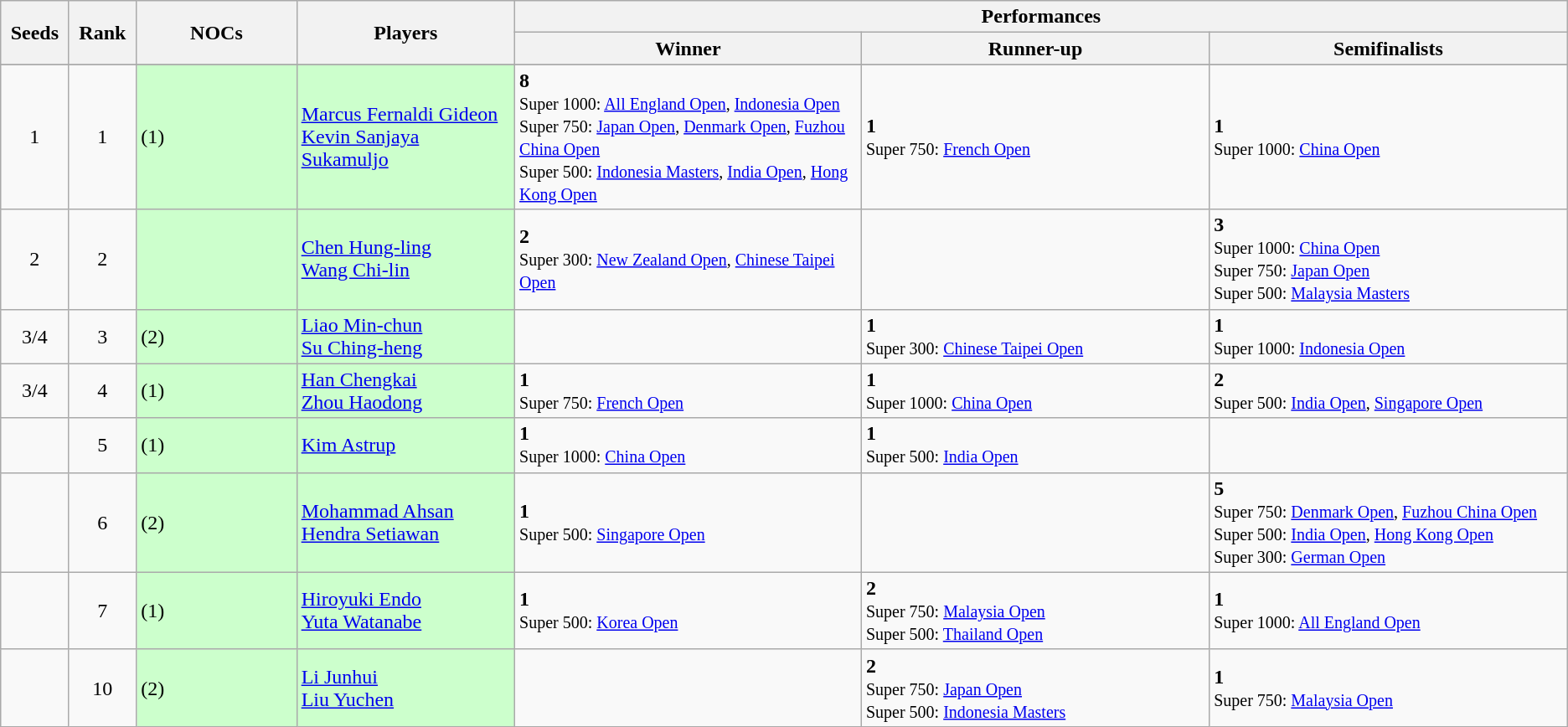<table class="wikitable" style="text-align:center">
<tr>
<th rowspan="2" width="50">Seeds</th>
<th rowspan="2" width="50">Rank</th>
<th rowspan="2" width="150">NOCs</th>
<th rowspan="2" width="200">Players</th>
<th colspan="3">Performances</th>
</tr>
<tr>
<th width="350">Winner</th>
<th width="350">Runner-up</th>
<th width="350">Semifinalists</th>
</tr>
<tr>
</tr>
<tr>
<td>1</td>
<td>1</td>
<td align="left" bgcolor="#ccffcc"> (1)</td>
<td align="left" bgcolor="#ccffcc"><a href='#'>Marcus Fernaldi Gideon</a><br><a href='#'>Kevin Sanjaya Sukamuljo</a></td>
<td align="left"><strong>8</strong><br><small>Super 1000: <a href='#'>All England Open</a>, <a href='#'>Indonesia Open</a><br>Super 750: <a href='#'>Japan Open</a>, <a href='#'>Denmark Open</a>, <a href='#'>Fuzhou China Open</a><br>Super 500: <a href='#'>Indonesia Masters</a>, <a href='#'>India Open</a>, <a href='#'>Hong Kong Open</a></small></td>
<td align="left"><strong>1</strong><br><small>Super 750: <a href='#'>French Open</a></small></td>
<td align="left"><strong>1</strong><br><small>Super 1000: <a href='#'>China Open</a></small></td>
</tr>
<tr>
<td>2</td>
<td>2</td>
<td align="left" bgcolor="#ccffcc"></td>
<td align="left" bgcolor="#ccffcc"><a href='#'>Chen Hung-ling</a><br><a href='#'>Wang Chi-lin</a></td>
<td align="left"><strong>2</strong><br><small>Super 300: <a href='#'>New Zealand Open</a>, <a href='#'>Chinese Taipei Open</a></small></td>
<td></td>
<td align="left"><strong>3</strong><br><small>Super 1000: <a href='#'>China Open</a><br>Super 750: <a href='#'>Japan Open</a><br>Super 500: <a href='#'>Malaysia Masters</a></small></td>
</tr>
<tr>
<td>3/4</td>
<td>3</td>
<td align="left" bgcolor="#ccffcc"> (2)</td>
<td align="left" bgcolor="#ccffcc"><a href='#'>Liao Min-chun</a><br><a href='#'>Su Ching-heng</a></td>
<td></td>
<td align="left"><strong>1</strong><br><small>Super 300: <a href='#'>Chinese Taipei Open</a></small></td>
<td align="left"><strong>1</strong><br><small>Super 1000: <a href='#'>Indonesia Open</a></small></td>
</tr>
<tr>
<td>3/4</td>
<td>4</td>
<td align="left" bgcolor="#ccffcc"> (1)</td>
<td align="left" bgcolor="#ccffcc"><a href='#'>Han Chengkai</a><br><a href='#'>Zhou Haodong</a></td>
<td align="left"><strong>1</strong><br><small>Super 750: <a href='#'>French Open</a></small></td>
<td align="left"><strong>1</strong><br><small>Super 1000: <a href='#'>China Open</a></small></td>
<td align="left"><strong>2</strong><br><small>Super 500: <a href='#'>India Open</a>, <a href='#'>Singapore Open</a></small></td>
</tr>
<tr>
<td></td>
<td>5</td>
<td align="left" bgcolor="#ccffcc"> (1)</td>
<td align="left" bgcolor="#ccffcc"><a href='#'>Kim Astrup</a><br></td>
<td align="left"><strong>1</strong><br><small>Super 1000: <a href='#'>China Open</a></small></td>
<td align="left"><strong>1</strong><br><small>Super 500: <a href='#'>India Open</a></small></td>
<td></td>
</tr>
<tr>
<td></td>
<td>6</td>
<td align="left" bgcolor="#ccffcc"> (2)</td>
<td align="left" bgcolor="#ccffcc"><a href='#'>Mohammad Ahsan</a><br><a href='#'>Hendra Setiawan</a></td>
<td align="left"><strong>1</strong><br><small>Super 500: <a href='#'>Singapore Open</a></small></td>
<td></td>
<td align="left"><strong>5</strong><br><small>Super 750: <a href='#'>Denmark Open</a>, <a href='#'>Fuzhou China Open</a><br>Super 500: <a href='#'>India Open</a>, <a href='#'>Hong Kong Open</a><br>Super 300: <a href='#'>German Open</a></small></td>
</tr>
<tr>
<td></td>
<td>7</td>
<td align="left" bgcolor="#ccffcc"> (1)</td>
<td align="left" bgcolor="#ccffcc"><a href='#'>Hiroyuki Endo</a><br><a href='#'>Yuta Watanabe</a></td>
<td align="left"><strong>1</strong><br><small>Super 500: <a href='#'>Korea Open</a></small></td>
<td align="left"><strong>2</strong><br><small>Super 750: <a href='#'>Malaysia Open</a><br>Super 500: <a href='#'>Thailand Open</a></small></td>
<td align="left"><strong>1</strong><br><small>Super 1000: <a href='#'>All England Open</a></small></td>
</tr>
<tr>
<td></td>
<td>10</td>
<td align="left" bgcolor="#ccffcc"> (2)</td>
<td align="left" bgcolor="#ccffcc"><a href='#'>Li Junhui</a><br><a href='#'>Liu Yuchen</a></td>
<td></td>
<td align="left"><strong>2</strong><br><small>Super 750: <a href='#'>Japan Open</a><br>Super 500: <a href='#'>Indonesia Masters</a></small></td>
<td align="left"><strong>1</strong><br><small>Super 750: <a href='#'>Malaysia Open</a></small></td>
</tr>
</table>
